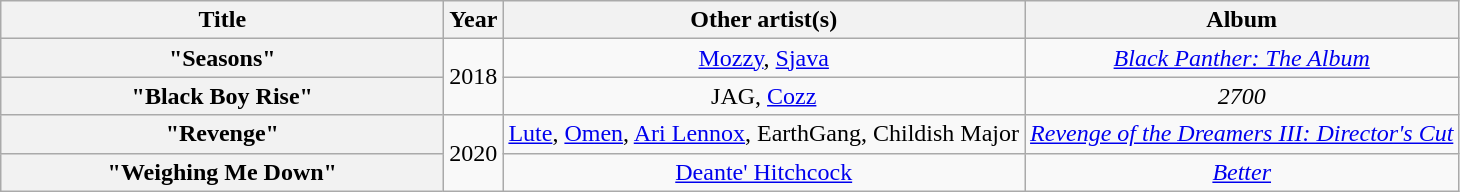<table class="wikitable plainrowheaders" style="text-align:center;">
<tr>
<th scope="col" style="width:18em;">Title</th>
<th scope="col">Year</th>
<th scope="col">Other artist(s)</th>
<th scope="col">Album</th>
</tr>
<tr>
<th scope="row">"Seasons"</th>
<td rowspan="2">2018</td>
<td><a href='#'>Mozzy</a>, <a href='#'>Sjava</a></td>
<td><em><a href='#'>Black Panther: The Album</a></em></td>
</tr>
<tr>
<th scope="row">"Black Boy Rise"</th>
<td>JAG, <a href='#'>Cozz</a></td>
<td><em>2700</em></td>
</tr>
<tr>
<th scope="row">"Revenge"</th>
<td rowspan="2">2020</td>
<td><a href='#'>Lute</a>, <a href='#'>Omen</a>, <a href='#'>Ari Lennox</a>, EarthGang, Childish Major</td>
<td><em><a href='#'>Revenge of the Dreamers III: Director's Cut</a></em></td>
</tr>
<tr>
<th scope="row">"Weighing Me Down"</th>
<td><a href='#'>Deante' Hitchcock</a></td>
<td><em><a href='#'>Better</a></em></td>
</tr>
</table>
